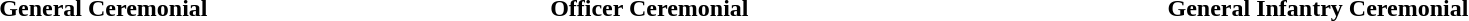<table border="0" cellpadding="1" cellspacing="0" style="width:100%; text-align:center">
<tr>
<td></td>
<td></td>
<td></td>
</tr>
<tr>
<th>General Ceremonial</th>
<th>Officer Ceremonial</th>
<th>General Infantry Ceremonial</th>
</tr>
</table>
